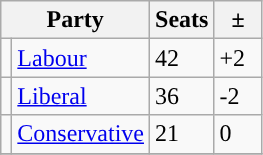<table class="wikitable">
<tr>
<th colspan="2">Party</th>
<th>Seats</th>
<th>  ±  </th>
</tr>
<tr>
<td style="background-color: "></td>
<td><a href='#'>Labour</a></td>
<td>42</td>
<td>+2</td>
</tr>
<tr>
<td style="background-color: "></td>
<td><a href='#'>Liberal</a></td>
<td>36</td>
<td>-2</td>
</tr>
<tr>
<td style="background-color: "></td>
<td><a href='#'>Conservative</a></td>
<td>21</td>
<td>0</td>
</tr>
<tr>
</tr>
</table>
